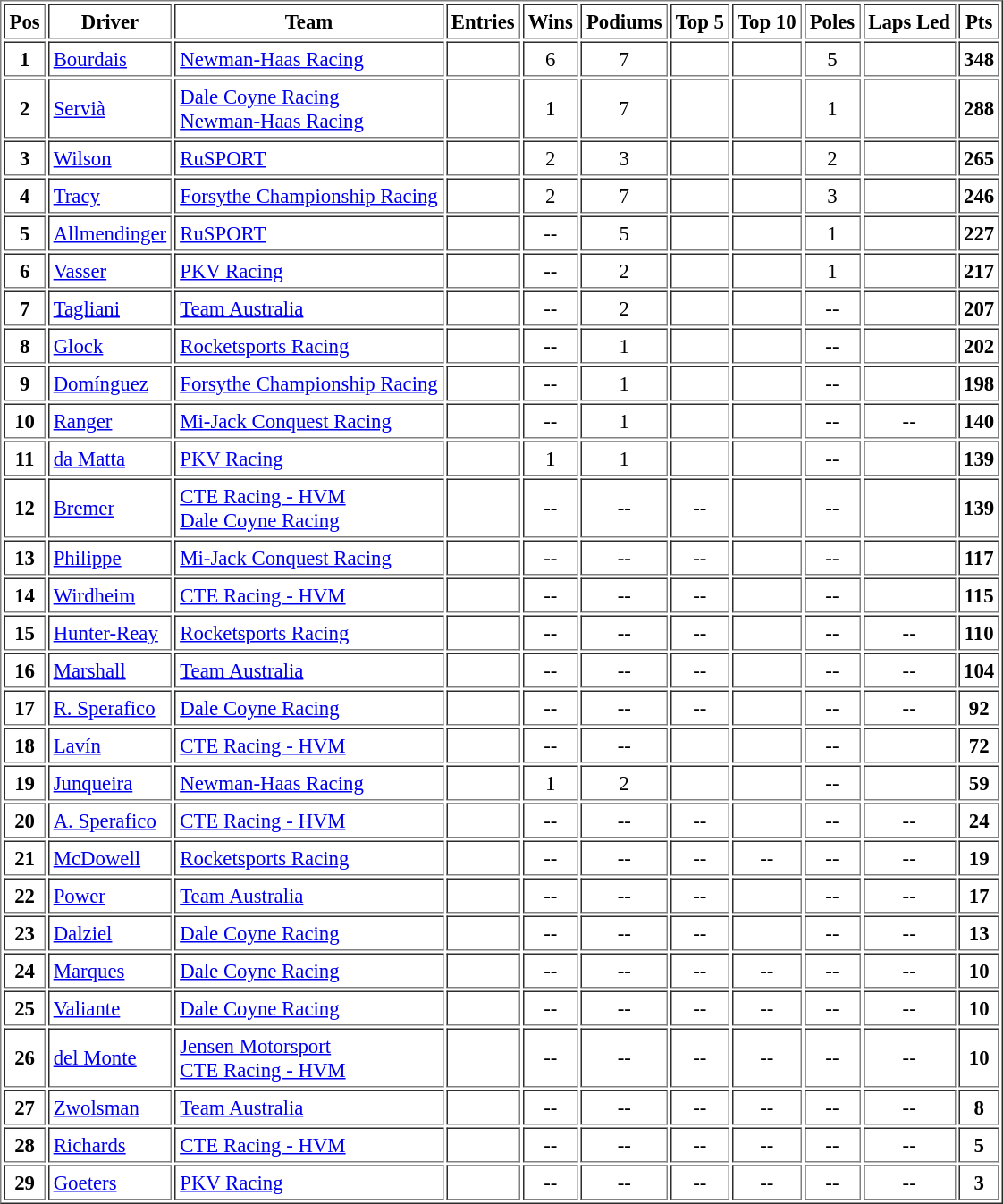<table class="toccolours sortable" style="font-size: 95%" border="1" cellpadding="3" style="border-collapse:collapse">
<tr>
<th>Pos</th>
<th>Driver</th>
<th>Team</th>
<th>Entries</th>
<th>Wins</th>
<th>Podiums</th>
<th>Top 5</th>
<th>Top 10</th>
<th>Poles</th>
<th>Laps Led</th>
<th>Pts</th>
</tr>
<tr>
<th>1</th>
<td> <a href='#'>Bourdais</a></td>
<td> <a href='#'>Newman-Haas Racing</a></td>
<td align="center"></td>
<td align="center">6</td>
<td align="center">7</td>
<td align="center"></td>
<td align="center"></td>
<td align="center">5</td>
<td align="center"></td>
<td align="center"><strong>348</strong></td>
</tr>
<tr>
<th>2</th>
<td> <a href='#'>Servià</a></td>
<td> <a href='#'>Dale Coyne Racing</a><br> <a href='#'>Newman-Haas Racing</a></td>
<td align="center"></td>
<td align="center">1</td>
<td align="center">7</td>
<td align="center"></td>
<td align="center"></td>
<td align="center">1</td>
<td align="center"></td>
<td align="center"><strong>288</strong></td>
</tr>
<tr>
<th>3</th>
<td> <a href='#'>Wilson</a></td>
<td> <a href='#'>RuSPORT</a></td>
<td align="center"></td>
<td align="center">2</td>
<td align="center">3</td>
<td align="center"></td>
<td align="center"></td>
<td align="center">2</td>
<td align="center"></td>
<td align="center"><strong>265</strong></td>
</tr>
<tr>
<th>4</th>
<td> <a href='#'>Tracy</a></td>
<td> <a href='#'>Forsythe Championship Racing</a></td>
<td align="center"></td>
<td align="center">2</td>
<td align="center">7</td>
<td align="center"></td>
<td align="center"></td>
<td align="center">3</td>
<td align="center"></td>
<td align="center"><strong>246</strong></td>
</tr>
<tr>
<th>5</th>
<td> <a href='#'>Allmendinger</a></td>
<td> <a href='#'>RuSPORT</a></td>
<td align="center"></td>
<td align="center">--</td>
<td align="center">5</td>
<td align="center"></td>
<td align="center"></td>
<td align="center">1</td>
<td align="center"></td>
<td align="center"><strong>227</strong></td>
</tr>
<tr>
<th>6</th>
<td> <a href='#'>Vasser</a></td>
<td> <a href='#'>PKV Racing</a></td>
<td align="center"></td>
<td align="center">--</td>
<td align="center">2</td>
<td align="center"></td>
<td align="center"></td>
<td align="center">1</td>
<td align="center"></td>
<td align="center"><strong>217</strong></td>
</tr>
<tr>
<th>7</th>
<td> <a href='#'>Tagliani</a></td>
<td> <a href='#'>Team Australia</a></td>
<td align="center"></td>
<td align="center">--</td>
<td align="center">2</td>
<td align="center"></td>
<td align="center"></td>
<td align="center">--</td>
<td align="center"></td>
<td align="center"><strong>207</strong></td>
</tr>
<tr>
<th>8</th>
<td> <a href='#'>Glock</a></td>
<td> <a href='#'>Rocketsports Racing</a></td>
<td align="center"></td>
<td align="center">--</td>
<td align="center">1</td>
<td align="center"></td>
<td align="center"></td>
<td align="center">--</td>
<td align="center"></td>
<td align="center"><strong>202</strong></td>
</tr>
<tr>
<th>9</th>
<td> <a href='#'>Domínguez</a></td>
<td> <a href='#'>Forsythe Championship Racing</a></td>
<td align="center"></td>
<td align="center">--</td>
<td align="center">1</td>
<td align="center"></td>
<td align="center"></td>
<td align="center">--</td>
<td align="center"></td>
<td align="center"><strong>198</strong></td>
</tr>
<tr>
<th>10</th>
<td> <a href='#'>Ranger</a></td>
<td> <a href='#'>Mi-Jack Conquest Racing</a></td>
<td align="center"></td>
<td align="center">--</td>
<td align="center">1</td>
<td align="center"></td>
<td align="center"></td>
<td align="center">--</td>
<td align="center">--</td>
<td align="center"><strong>140</strong></td>
</tr>
<tr>
<th>11</th>
<td> <a href='#'>da Matta</a></td>
<td> <a href='#'>PKV Racing</a></td>
<td align="center"></td>
<td align="center">1</td>
<td align="center">1</td>
<td align="center"></td>
<td align="center"></td>
<td align="center">--</td>
<td align="center"></td>
<td align="center"><strong>139</strong></td>
</tr>
<tr>
<th>12</th>
<td> <a href='#'>Bremer</a> </td>
<td> <a href='#'>CTE Racing - HVM</a><br> <a href='#'>Dale Coyne Racing</a></td>
<td align="center"></td>
<td align="center">--</td>
<td align="center">--</td>
<td align="center">--</td>
<td align="center"></td>
<td align="center">--</td>
<td align="center"></td>
<td align="center"><strong>139</strong></td>
</tr>
<tr>
<th>13</th>
<td> <a href='#'>Philippe</a></td>
<td> <a href='#'>Mi-Jack Conquest Racing</a></td>
<td align="center"></td>
<td align="center">--</td>
<td align="center">--</td>
<td align="center">--</td>
<td align="center"></td>
<td align="center">--</td>
<td align="center"></td>
<td align="center"><strong>117</strong></td>
</tr>
<tr>
<th>14</th>
<td> <a href='#'>Wirdheim</a> </td>
<td> <a href='#'>CTE Racing - HVM</a></td>
<td align="center"></td>
<td align="center">--</td>
<td align="center">--</td>
<td align="center">--</td>
<td align="center"></td>
<td align="center">--</td>
<td align="center"></td>
<td align="center"><strong>115</strong></td>
</tr>
<tr>
<th>15</th>
<td> <a href='#'>Hunter-Reay</a></td>
<td> <a href='#'>Rocketsports Racing</a></td>
<td align="center"></td>
<td align="center">--</td>
<td align="center">--</td>
<td align="center">--</td>
<td align="center"></td>
<td align="center">--</td>
<td align="center">--</td>
<td align="center"><strong>110</strong></td>
</tr>
<tr>
<th>16</th>
<td> <a href='#'>Marshall</a> </td>
<td> <a href='#'>Team Australia</a></td>
<td align="center"></td>
<td align="center">--</td>
<td align="center">--</td>
<td align="center">--</td>
<td align="center"></td>
<td align="center">--</td>
<td align="center">--</td>
<td align="center"><strong>104</strong></td>
</tr>
<tr>
<th>17</th>
<td> <a href='#'>R. Sperafico</a> </td>
<td> <a href='#'>Dale Coyne Racing</a></td>
<td align="center"></td>
<td align="center">--</td>
<td align="center">--</td>
<td align="center">--</td>
<td align="center"></td>
<td align="center">--</td>
<td align="center">--</td>
<td align="center"><strong>92</strong></td>
</tr>
<tr>
<th>18</th>
<td> <a href='#'>Lavín</a></td>
<td> <a href='#'>CTE Racing - HVM</a></td>
<td align="center"></td>
<td align="center">--</td>
<td align="center">--</td>
<td align="center"></td>
<td align="center"></td>
<td align="center">--</td>
<td align="center"></td>
<td align="center"><strong>72</strong></td>
</tr>
<tr>
<th>19</th>
<td> <a href='#'>Junqueira</a></td>
<td> <a href='#'>Newman-Haas Racing</a></td>
<td align="center"></td>
<td align="center">1</td>
<td align="center">2</td>
<td align="center"></td>
<td align="center"></td>
<td align="center">--</td>
<td align="center"></td>
<td align="center"><strong>59</strong></td>
</tr>
<tr>
<th>20</th>
<td> <a href='#'>A. Sperafico</a></td>
<td> <a href='#'>CTE Racing - HVM</a></td>
<td align="center"></td>
<td align="center">--</td>
<td align="center">--</td>
<td align="center">--</td>
<td align="center"></td>
<td align="center">--</td>
<td align="center">--</td>
<td align="center"><strong>24</strong></td>
</tr>
<tr>
<th>21</th>
<td> <a href='#'>McDowell</a> </td>
<td> <a href='#'>Rocketsports Racing</a></td>
<td align="center"></td>
<td align="center">--</td>
<td align="center">--</td>
<td align="center">--</td>
<td align="center">--</td>
<td align="center">--</td>
<td align="center">--</td>
<td align="center"><strong>19</strong></td>
</tr>
<tr>
<th>22</th>
<td> <a href='#'>Power</a> </td>
<td> <a href='#'>Team Australia</a></td>
<td align="center"></td>
<td align="center">--</td>
<td align="center">--</td>
<td align="center">--</td>
<td align="center"></td>
<td align="center">--</td>
<td align="center">--</td>
<td align="center"><strong>17</strong></td>
</tr>
<tr>
<th>23</th>
<td> <a href='#'>Dalziel</a> </td>
<td> <a href='#'>Dale Coyne Racing</a></td>
<td align="center"></td>
<td align="center">--</td>
<td align="center">--</td>
<td align="center">--</td>
<td align="center"></td>
<td align="center">--</td>
<td align="center">--</td>
<td align="center"><strong>13</strong></td>
</tr>
<tr>
<th>24</th>
<td> <a href='#'>Marques</a></td>
<td> <a href='#'>Dale Coyne Racing</a></td>
<td align="center"></td>
<td align="center">--</td>
<td align="center">--</td>
<td align="center">--</td>
<td align="center">--</td>
<td align="center">--</td>
<td align="center">--</td>
<td align="center"><strong>10</strong></td>
</tr>
<tr>
<th>25</th>
<td> <a href='#'>Valiante</a> </td>
<td> <a href='#'>Dale Coyne Racing</a></td>
<td align="center"></td>
<td align="center">--</td>
<td align="center">--</td>
<td align="center">--</td>
<td align="center">--</td>
<td align="center">--</td>
<td align="center">--</td>
<td align="center"><strong>10</strong></td>
</tr>
<tr>
<th>26</th>
<td> <a href='#'>del Monte</a> </td>
<td> <a href='#'>Jensen Motorsport</a><br> <a href='#'>CTE Racing - HVM</a></td>
<td align="center"></td>
<td align="center">--</td>
<td align="center">--</td>
<td align="center">--</td>
<td align="center">--</td>
<td align="center">--</td>
<td align="center">--</td>
<td align="center"><strong>10</strong></td>
</tr>
<tr>
<th>27</th>
<td> <a href='#'>Zwolsman</a> </td>
<td> <a href='#'>Team Australia</a></td>
<td align="center"></td>
<td align="center">--</td>
<td align="center">--</td>
<td align="center">--</td>
<td align="center">--</td>
<td align="center">--</td>
<td align="center">--</td>
<td align="center"><strong>8</strong></td>
</tr>
<tr>
<th>28</th>
<td> <a href='#'>Richards</a> </td>
<td> <a href='#'>CTE Racing - HVM</a></td>
<td align="center"></td>
<td align="center">--</td>
<td align="center">--</td>
<td align="center">--</td>
<td align="center">--</td>
<td align="center">--</td>
<td align="center">--</td>
<td align="center"><strong>5</strong></td>
</tr>
<tr>
<th>29</th>
<td> <a href='#'>Goeters</a> </td>
<td> <a href='#'>PKV Racing</a></td>
<td align="center"></td>
<td align="center">--</td>
<td align="center">--</td>
<td align="center">--</td>
<td align="center">--</td>
<td align="center">--</td>
<td align="center">--</td>
<td align="center"><strong>3</strong></td>
</tr>
</table>
